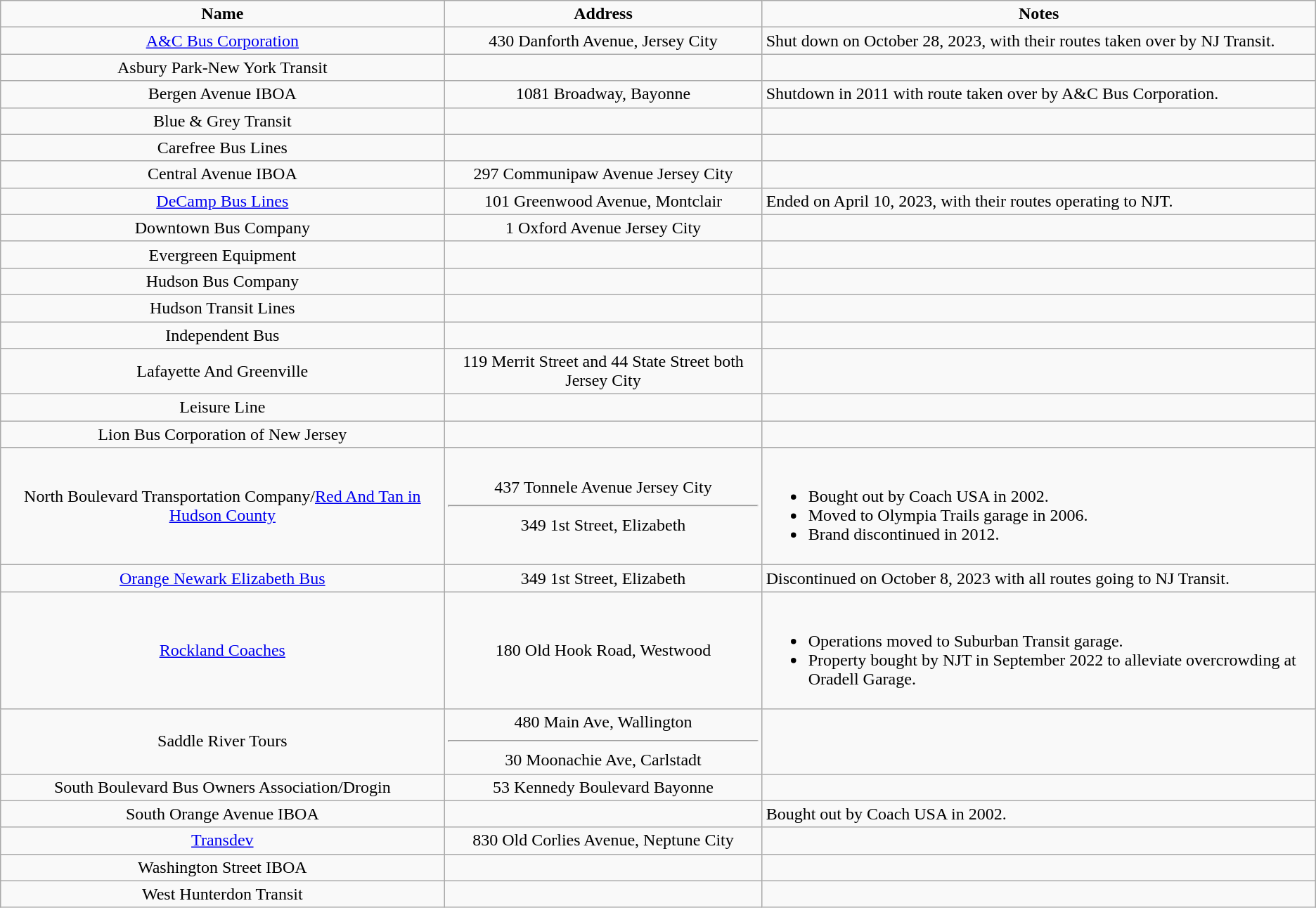<table class="wikitable">
<tr align="center">
<td><strong>Name</strong></td>
<td><strong>Address</strong></td>
<td><strong>Notes</strong></td>
</tr>
<tr align="center">
<td><a href='#'>A&C Bus Corporation</a></td>
<td>430 Danforth Avenue, Jersey City</td>
<td align=left>Shut down on October 28, 2023, with their routes taken over by NJ Transit.</td>
</tr>
<tr align="center">
<td>Asbury Park-New York Transit</td>
<td></td>
<td align=left></td>
</tr>
<tr align="center">
<td>Bergen Avenue IBOA</td>
<td>1081 Broadway, Bayonne</td>
<td align=left>Shutdown in 2011 with route taken over by A&C Bus Corporation.</td>
</tr>
<tr align="center">
<td>Blue & Grey Transit</td>
<td></td>
<td align=left></td>
</tr>
<tr align="center">
<td>Carefree Bus Lines</td>
<td></td>
<td align=left></td>
</tr>
<tr align="center">
<td>Central Avenue IBOA</td>
<td>297 Communipaw Avenue Jersey City</td>
<td align=left></td>
</tr>
<tr align="center">
<td><a href='#'>DeCamp Bus Lines</a></td>
<td>101 Greenwood Avenue, Montclair</td>
<td align=left>Ended on April 10, 2023, with their routes operating to NJT.</td>
</tr>
<tr align="center">
<td>Downtown Bus Company</td>
<td>1 Oxford Avenue Jersey City</td>
<td align=left></td>
</tr>
<tr align="center">
<td>Evergreen Equipment</td>
<td></td>
<td align=left></td>
</tr>
<tr align="center">
<td>Hudson Bus Company</td>
<td></td>
<td align=left></td>
</tr>
<tr align="center">
<td>Hudson Transit Lines</td>
<td></td>
<td align=left></td>
</tr>
<tr align="center">
<td>Independent Bus</td>
<td></td>
<td align=left></td>
</tr>
<tr align="center">
<td>Lafayette And Greenville</td>
<td>119 Merrit Street and 44 State Street both Jersey City</td>
<td align=left></td>
</tr>
<tr align="center">
<td>Leisure Line</td>
<td></td>
<td align=left></td>
</tr>
<tr align="center">
<td>Lion Bus Corporation of New Jersey</td>
<td></td>
<td align=left></td>
</tr>
<tr align="center">
<td>North Boulevard Transportation Company/<a href='#'>Red And Tan in Hudson County</a></td>
<td>437 Tonnele Avenue Jersey City<hr>349 1st Street, Elizabeth</td>
<td align=left><br><ul><li>Bought out by Coach USA in 2002.</li><li>Moved to Olympia Trails garage in 2006.</li><li>Brand discontinued in 2012.</li></ul></td>
</tr>
<tr align="center">
<td><a href='#'>Orange Newark Elizabeth Bus</a></td>
<td>349 1st Street, Elizabeth</td>
<td align=left>Discontinued on October 8, 2023 with all routes going to NJ Transit.</td>
</tr>
<tr align="center">
<td><a href='#'>Rockland Coaches</a></td>
<td>180 Old Hook Road, Westwood</td>
<td align=left><br><ul><li>Operations moved to Suburban Transit garage.</li><li>Property bought by NJT in September 2022 to alleviate overcrowding at Oradell Garage.</li></ul></td>
</tr>
<tr align="center">
<td>Saddle River Tours</td>
<td>480 Main Ave, Wallington<hr>30 Moonachie Ave, Carlstadt</td>
<td align=left></td>
</tr>
<tr align="center">
<td>South Boulevard Bus Owners Association/Drogin</td>
<td>53 Kennedy Boulevard Bayonne</td>
<td align=left></td>
</tr>
<tr align="center">
<td>South Orange Avenue IBOA</td>
<td></td>
<td align=left>Bought out by Coach USA in 2002.</td>
</tr>
<tr align="center">
<td><a href='#'>Transdev</a></td>
<td>830 Old Corlies Avenue, Neptune City</td>
<td align=left></td>
</tr>
<tr align="center">
<td>Washington Street IBOA</td>
<td></td>
<td align=left></td>
</tr>
<tr align="center">
<td>West Hunterdon Transit</td>
<td></td>
<td align=left></td>
</tr>
</table>
